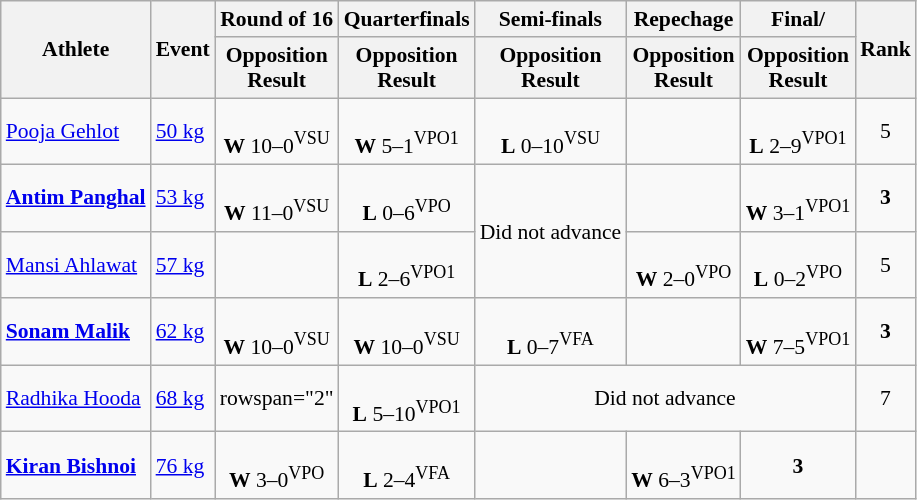<table class=wikitable style="text-align:center; font-size:90%">
<tr>
<th rowspan=2>Athlete</th>
<th rowspan=2>Event</th>
<th>Round of 16</th>
<th>Quarterfinals</th>
<th>Semi-finals</th>
<th>Repechage</th>
<th>Final/</th>
<th rowspan=2>Rank</th>
</tr>
<tr>
<th>Opposition<br>Result</th>
<th>Opposition<br>Result</th>
<th>Opposition<br>Result</th>
<th>Opposition<br>Result</th>
<th>Opposition<br>Result</th>
</tr>
<tr>
<td align=left><a href='#'>Pooja Gehlot</a></td>
<td align=left><a href='#'>50 kg</a></td>
<td><br><strong>W</strong> 10–0<sup>VSU</sup></td>
<td><br><strong>W</strong> 5–1<sup>VPO1</sup></td>
<td><br><strong>L</strong> 0–10<sup>VSU</sup></td>
<td></td>
<td><br><strong>L</strong> 2–9<sup>VPO1</sup></td>
<td>5</td>
</tr>
<tr>
<td align=left><strong><a href='#'>Antim Panghal</a></strong></td>
<td align=left><a href='#'>53 kg</a></td>
<td><br><strong>W</strong> 11–0<sup>VSU</sup></td>
<td><br><strong>L</strong> 0–6<sup>VPO</sup></td>
<td rowspan=2>Did not advance</td>
<td></td>
<td><br><strong>W</strong> 3–1<sup>VPO1</sup></td>
<td><strong>3</strong></td>
</tr>
<tr>
<td align=left><a href='#'>Mansi Ahlawat</a></td>
<td align=left><a href='#'>57 kg</a></td>
<td></td>
<td><br><strong>L</strong> 2–6<sup>VPO1</sup></td>
<td><br><strong>W</strong> 2–0<sup>VPO</sup></td>
<td><br><strong>L</strong> 0–2<sup>VPO</sup></td>
<td>5</td>
</tr>
<tr>
<td align=left><strong><a href='#'>Sonam Malik</a></strong></td>
<td align=left><a href='#'>62 kg</a></td>
<td><br><strong>W</strong> 10–0<sup>VSU</sup></td>
<td><br><strong>W</strong> 10–0<sup>VSU</sup></td>
<td><br><strong>L</strong> 0–7<sup>VFA</sup></td>
<td></td>
<td><br><strong>W</strong> 7–5<sup>VPO1</sup></td>
<td><strong>3</strong></td>
</tr>
<tr>
<td align=left><a href='#'>Radhika Hooda</a></td>
<td align=left><a href='#'>68 kg</a></td>
<td>rowspan="2" </td>
<td><br><strong>L</strong> 5–10<sup>VPO1</sup></td>
<td colspan="3">Did not advance</td>
<td>7</td>
</tr>
<tr>
<td align=left><strong><a href='#'>Kiran Bishnoi</a></strong></td>
<td align=left><a href='#'>76 kg</a></td>
<td><br><strong>W</strong> 3–0<sup>VPO</sup></td>
<td><br><strong>L</strong> 2–4<sup>VFA</sup></td>
<td></td>
<td><br><strong>W</strong> 6–3<sup>VPO1</sup></td>
<td><strong>3</strong></td>
</tr>
</table>
